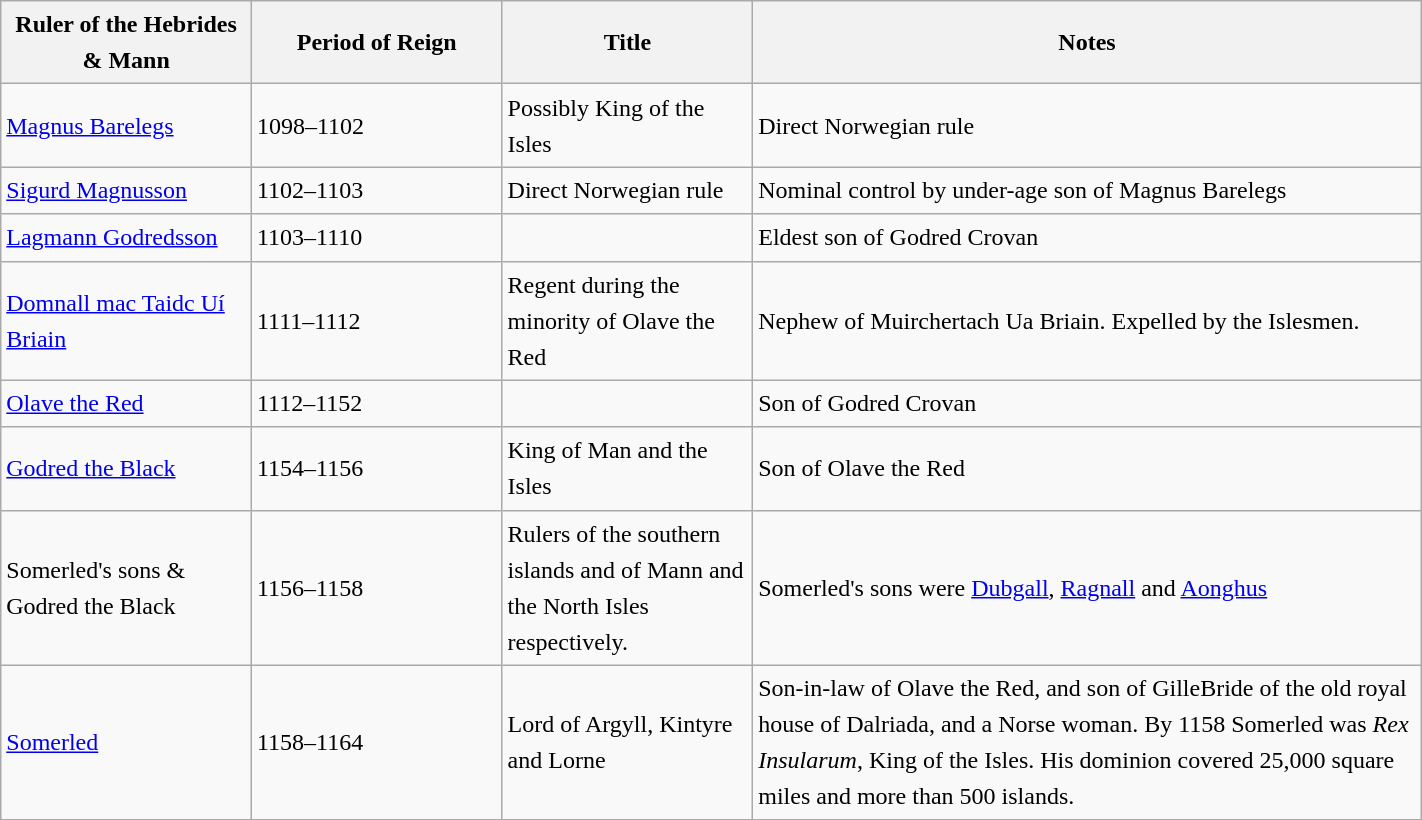<table class="wikitable sortable" style="font-size:100%; width:75%; border:0px; text-align:left; line-height:150%;">
<tr>
<th width="15%">Ruler of the Hebrides & Mann</th>
<th width="15%">Period of Reign</th>
<th width="15%">Title</th>
<th width="40%">Notes</th>
</tr>
<tr>
<td><a href='#'>Magnus Barelegs</a></td>
<td>1098–1102</td>
<td>Possibly King of the Isles</td>
<td>Direct Norwegian rule</td>
</tr>
<tr>
<td><a href='#'>Sigurd Magnusson</a></td>
<td>1102–1103</td>
<td>Direct Norwegian rule</td>
<td>Nominal control by under-age son of Magnus Barelegs</td>
</tr>
<tr>
<td><a href='#'>Lagmann Godredsson</a></td>
<td>1103–1110</td>
<td></td>
<td>Eldest son of Godred Crovan</td>
</tr>
<tr>
<td><a href='#'>Domnall mac Taidc Uí Briain</a></td>
<td>1111–1112</td>
<td>Regent during the minority of Olave the Red</td>
<td>Nephew of Muirchertach Ua Briain. Expelled by the Islesmen.</td>
</tr>
<tr>
<td><a href='#'>Olave the Red</a></td>
<td>1112–1152</td>
<td></td>
<td>Son of Godred Crovan</td>
</tr>
<tr>
<td><a href='#'>Godred the Black</a></td>
<td>1154–1156</td>
<td>King of Man and the Isles</td>
<td>Son of Olave the Red</td>
</tr>
<tr>
<td>Somerled's sons & Godred the Black</td>
<td>1156–1158</td>
<td>Rulers of the southern islands and of Mann and the North Isles respectively.</td>
<td>Somerled's sons were <a href='#'>Dubgall</a>, <a href='#'>Ragnall</a> and <a href='#'>Aonghus</a></td>
</tr>
<tr>
<td><a href='#'>Somerled</a></td>
<td>1158–1164</td>
<td>Lord of Argyll, Kintyre and Lorne</td>
<td>Son-in-law of Olave the Red, and son of GilleBride of the old royal house of Dalriada, and a Norse woman. By 1158 Somerled was <em>Rex Insularum</em>, King of the Isles. His dominion covered 25,000 square miles and more than 500 islands.</td>
</tr>
<tr>
</tr>
</table>
